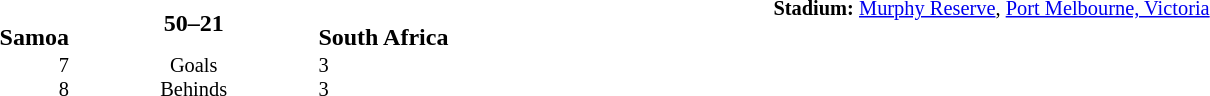<table style="width: 100%; background: transparent;" cellspacing="0">
<tr>
<td align=center valign=top rowspan=3 width=15%></td>
</tr>
<tr>
<td width=24% align=right><br><strong>Samoa</strong></td>
<td align=center width=13%><strong>50–21</strong></td>
<td width=24%><br><strong>South Africa</strong></td>
<td style=font-size:85% rowspan=2 valign=top><strong>Stadium:</strong> <a href='#'>Murphy Reserve</a>, <a href='#'>Port Melbourne, Victoria</a></td>
</tr>
<tr style=font-size:85%>
<td align=right valign=top>7<br> 8</td>
<td align=center valign=top>Goals <br>Behinds</td>
<td valign=top>3<br> 3</td>
</tr>
</table>
